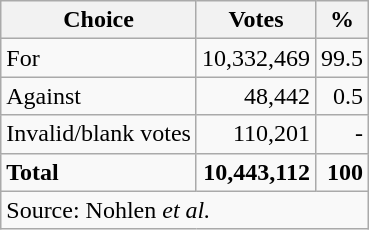<table class=wikitable style=text-align:right>
<tr>
<th>Choice</th>
<th>Votes</th>
<th>%</th>
</tr>
<tr>
<td align=left>For</td>
<td>10,332,469</td>
<td>99.5</td>
</tr>
<tr>
<td align=left>Against</td>
<td>48,442</td>
<td>0.5</td>
</tr>
<tr>
<td align=left>Invalid/blank votes</td>
<td>110,201</td>
<td>-</td>
</tr>
<tr>
<td align=left><strong>Total</strong></td>
<td><strong>10,443,112</strong></td>
<td><strong>100</strong></td>
</tr>
<tr>
<td align=left colspan=3>Source: Nohlen <em>et al.</em></td>
</tr>
</table>
